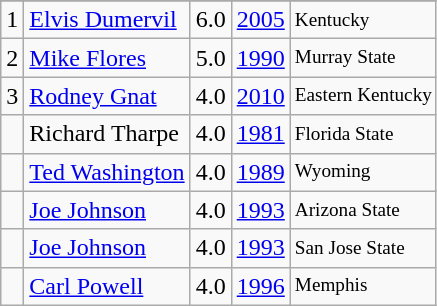<table class="wikitable">
<tr>
</tr>
<tr>
<td>1</td>
<td><a href='#'>Elvis Dumervil</a></td>
<td>6.0</td>
<td><a href='#'>2005</a></td>
<td style="font-size:80%;">Kentucky</td>
</tr>
<tr>
<td>2</td>
<td><a href='#'>Mike Flores</a></td>
<td>5.0</td>
<td><a href='#'>1990</a></td>
<td style="font-size:80%;">Murray State</td>
</tr>
<tr>
<td>3</td>
<td><a href='#'>Rodney Gnat</a></td>
<td>4.0</td>
<td><a href='#'>2010</a></td>
<td style="font-size:80%;">Eastern Kentucky</td>
</tr>
<tr>
<td></td>
<td>Richard Tharpe</td>
<td>4.0</td>
<td><a href='#'>1981</a></td>
<td style="font-size:80%;">Florida State</td>
</tr>
<tr>
<td></td>
<td><a href='#'>Ted Washington</a></td>
<td>4.0</td>
<td><a href='#'>1989</a></td>
<td style="font-size:80%;">Wyoming</td>
</tr>
<tr>
<td></td>
<td><a href='#'>Joe Johnson</a></td>
<td>4.0</td>
<td><a href='#'>1993</a></td>
<td style="font-size:80%;">Arizona State</td>
</tr>
<tr>
<td></td>
<td><a href='#'>Joe Johnson</a></td>
<td>4.0</td>
<td><a href='#'>1993</a></td>
<td style="font-size:80%;">San Jose State</td>
</tr>
<tr>
<td></td>
<td><a href='#'>Carl Powell</a></td>
<td>4.0</td>
<td><a href='#'>1996</a></td>
<td style="font-size:80%;">Memphis</td>
</tr>
</table>
